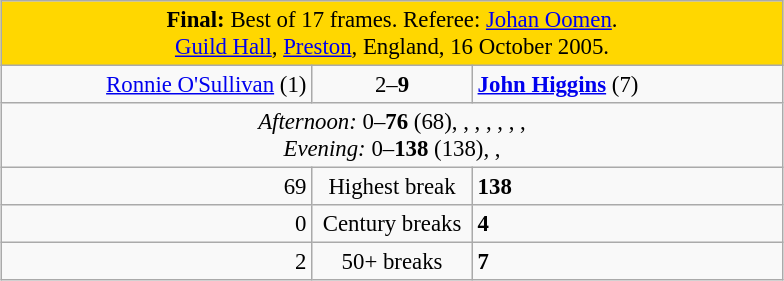<table class="wikitable" style="font-size: 95%; margin: 1em auto 1em auto;">
<tr>
<td colspan="3" align="center" bgcolor="#ffd700"><strong>Final:</strong> Best of 17 frames. Referee: <a href='#'>Johan Oomen</a>.<br><a href='#'>Guild Hall</a>, <a href='#'>Preston</a>, England, 16 October 2005.</td>
</tr>
<tr>
<td width="200" align="right"><a href='#'>Ronnie O'Sullivan</a> (1)<br></td>
<td width="100" align="center">2–<strong>9</strong></td>
<td width="200"><strong><a href='#'>John Higgins</a></strong> (7)<br></td>
</tr>
<tr>
<td colspan="3" align="center" style="font-size: 100%"><em>Afternoon:</em> 0–<strong>76</strong> (68), , , , , , ,  <br><em>Evening:</em> 0–<strong>138</strong> (138), , </td>
</tr>
<tr>
<td align="right">69</td>
<td align="center">Highest break</td>
<td align="left"><strong>138</strong></td>
</tr>
<tr>
<td align="right">0</td>
<td align="center">Century breaks</td>
<td align="left"><strong>4</strong></td>
</tr>
<tr>
<td align="right">2</td>
<td align="center">50+ breaks</td>
<td align="left"><strong>7</strong></td>
</tr>
</table>
